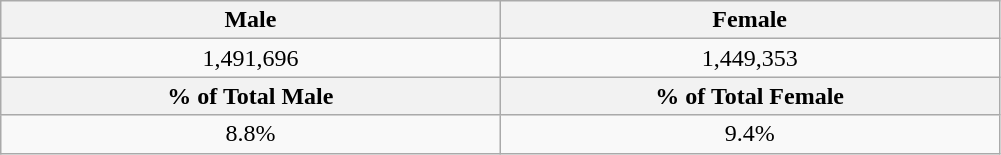<table class="wikitable">
<tr>
<th width=20%>Male</th>
<th width=20%>Female</th>
</tr>
<tr>
<td align=center>1,491,696</td>
<td align=center>1,449,353</td>
</tr>
<tr>
<th>% of Total Male</th>
<th>% of Total Female</th>
</tr>
<tr>
<td align=center>8.8%</td>
<td align=center>9.4%</td>
</tr>
</table>
